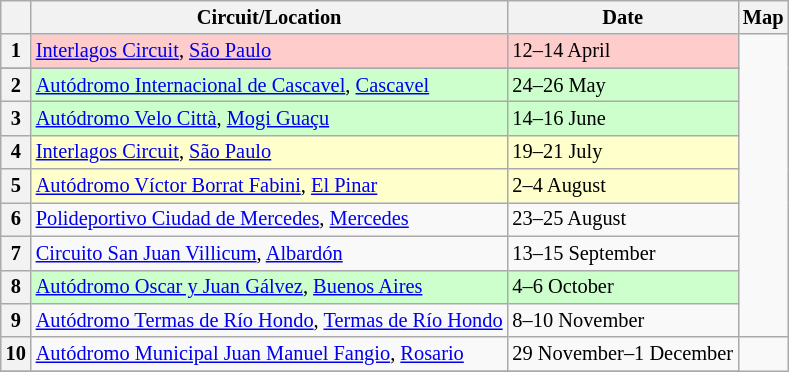<table class="wikitable" style="font-size: 85%">
<tr>
<th></th>
<th>Circuit/Location</th>
<th>Date</th>
<th>Map</th>
</tr>
<tr>
<th>1</th>
<td style="background:#ffcccc;"> <a href='#'>Interlagos Circuit</a>, <a href='#'>São Paulo</a></td>
<td style="background:#ffcccc;">12–14 April</td>
<td rowspan="10"></td>
</tr>
<tr>
</tr>
<tr style="background:#ccffcc;">
<th>2</th>
<td> <a href='#'>Autódromo Internacional de Cascavel</a>, <a href='#'>Cascavel</a></td>
<td>24–26 May</td>
</tr>
<tr style="background:#ccffcc;">
<th>3</th>
<td> <a href='#'>Autódromo Velo Città</a>, <a href='#'>Mogi Guaçu</a></td>
<td>14–16 June</td>
</tr>
<tr style="background:#ffffcc;">
<th>4</th>
<td> <a href='#'>Interlagos Circuit</a>, <a href='#'>São Paulo</a></td>
<td>19–21 July</td>
</tr>
<tr style="background:#ffffcc;">
<th>5</th>
<td> <a href='#'>Autódromo Víctor Borrat Fabini</a>, <a href='#'>El Pinar</a></td>
<td>2–4 August</td>
</tr>
<tr>
<th>6</th>
<td> <a href='#'>Polideportivo Ciudad de Mercedes</a>, <a href='#'>Mercedes</a></td>
<td>23–25 August</td>
</tr>
<tr>
<th>7</th>
<td> <a href='#'>Circuito San Juan Villicum</a>, <a href='#'>Albardón</a></td>
<td>13–15 September</td>
</tr>
<tr style="background:#ccffcc;">
<th>8</th>
<td> <a href='#'>Autódromo Oscar y Juan Gálvez</a>, <a href='#'>Buenos Aires</a></td>
<td>4–6 October</td>
</tr>
<tr>
<th>9</th>
<td> <a href='#'>Autódromo Termas de Río Hondo</a>, <a href='#'>Termas de Río Hondo</a></td>
<td>8–10 November</td>
</tr>
<tr>
<th>10</th>
<td> <a href='#'>Autódromo Municipal Juan Manuel Fangio</a>, <a href='#'>Rosario</a></td>
<td>29 November–1 December</td>
</tr>
<tr>
</tr>
</table>
